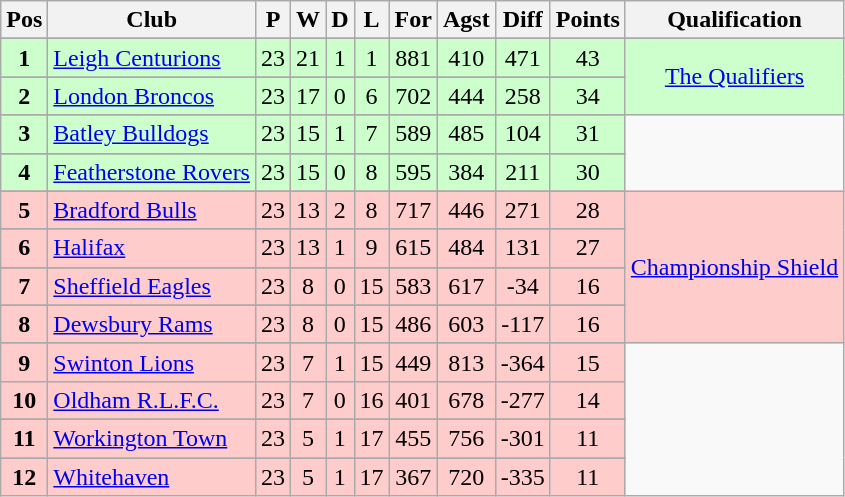<table class="wikitable" style="text-align:center;">
<tr>
<th><strong>Pos</strong></th>
<th><strong>Club</strong></th>
<th><strong>P</strong></th>
<th><strong>W</strong></th>
<th><strong>D</strong></th>
<th><strong>L</strong></th>
<th><strong>For</strong></th>
<th><strong>Agst</strong></th>
<th><strong>Diff</strong></th>
<th><strong>Points</strong></th>
<th><strong>Qualification</strong></th>
</tr>
<tr --->
</tr>
<tr align=center style="background:#ccffcc;">
<td><strong>1</strong></td>
<td style="text-align:left;"> <a href='#'>Leigh Centurions</a></td>
<td>23</td>
<td>21</td>
<td>1</td>
<td>1</td>
<td>881</td>
<td>410</td>
<td>471</td>
<td>43</td>
<td rowspan=4><a href='#'>The Qualifiers</a></td>
</tr>
<tr --->
</tr>
<tr align=center style="background:#ccffcc;">
<td><strong>2</strong></td>
<td style="text-align:left;"> <a href='#'>London Broncos</a></td>
<td>23</td>
<td>17</td>
<td>0</td>
<td>6</td>
<td>702</td>
<td>444</td>
<td>258</td>
<td>34</td>
</tr>
<tr -->
</tr>
<tr align=center style="background:#ccffcc;">
<td><strong>3</strong></td>
<td style="text-align:left;"> <a href='#'>Batley Bulldogs</a></td>
<td>23</td>
<td>15</td>
<td>1</td>
<td>7</td>
<td>589</td>
<td>485</td>
<td>104</td>
<td>31</td>
</tr>
<tr --->
</tr>
<tr align=center style="background:#ccffcc">
<td><strong>4</strong></td>
<td style="text-align:left;"> <a href='#'>Featherstone Rovers</a></td>
<td>23</td>
<td>15</td>
<td>0</td>
<td>8</td>
<td>595</td>
<td>384</td>
<td>211</td>
<td>30</td>
</tr>
<tr --->
</tr>
<tr align=center style="background:#FFCCCC;">
<td><strong>5</strong></td>
<td style="text-align:left;"> <a href='#'>Bradford Bulls</a></td>
<td>23</td>
<td>13</td>
<td>2</td>
<td>8</td>
<td>717</td>
<td>446</td>
<td>271</td>
<td>28</td>
<td rowspan=8><a href='#'>Championship Shield</a></td>
</tr>
<tr --->
</tr>
<tr align=center style="background:#FFCCCC">
<td><strong>6</strong></td>
<td style="text-align:left;"> <a href='#'>Halifax</a></td>
<td>23</td>
<td>13</td>
<td>1</td>
<td>9</td>
<td>615</td>
<td>484</td>
<td>131</td>
<td>27</td>
</tr>
<tr --->
</tr>
<tr align=center style="background:#FFCCCC">
<td><strong>7</strong></td>
<td style="text-align:left;"> <a href='#'>Sheffield Eagles</a></td>
<td>23</td>
<td>8</td>
<td>0</td>
<td>15</td>
<td>583</td>
<td>617</td>
<td>-34</td>
<td>16</td>
</tr>
<tr --->
</tr>
<tr align=center style="background:#FFCCCC">
<td><strong>8</strong></td>
<td style="text-align:left;"> <a href='#'>Dewsbury Rams</a></td>
<td>23</td>
<td>8</td>
<td>0</td>
<td>15</td>
<td>486</td>
<td>603</td>
<td>-117</td>
<td>16</td>
</tr>
<tr --->
</tr>
<tr align=center style="background:#FFCCCC">
<td><strong>9</strong></td>
<td style="text-align:left;"> <a href='#'>Swinton Lions</a></td>
<td>23</td>
<td>7</td>
<td>1</td>
<td>15</td>
<td>449</td>
<td>813</td>
<td>-364</td>
<td>15</td>
</tr>
<tr align=center style="background:#FFCCCC">
<td><strong>10</strong></td>
<td style="text-align:left;"> <a href='#'>Oldham R.L.F.C.</a></td>
<td>23</td>
<td>7</td>
<td>0</td>
<td>16</td>
<td>401</td>
<td>678</td>
<td>-277</td>
<td>14</td>
</tr>
<tr --->
</tr>
<tr align=center style="background:#FFCCCC">
<td><strong>11</strong></td>
<td style="text-align:left;"> <a href='#'>Workington Town</a></td>
<td>23</td>
<td>5</td>
<td>1</td>
<td>17</td>
<td>455</td>
<td>756</td>
<td>-301</td>
<td>11</td>
</tr>
<tr --->
</tr>
<tr align=center style="background:#FFCCCC;">
<td><strong>12</strong></td>
<td style="text-align:left;"> <a href='#'>Whitehaven</a></td>
<td>23</td>
<td>5</td>
<td>1</td>
<td>17</td>
<td>367</td>
<td>720</td>
<td>-335</td>
<td>11</td>
</tr>
</table>
